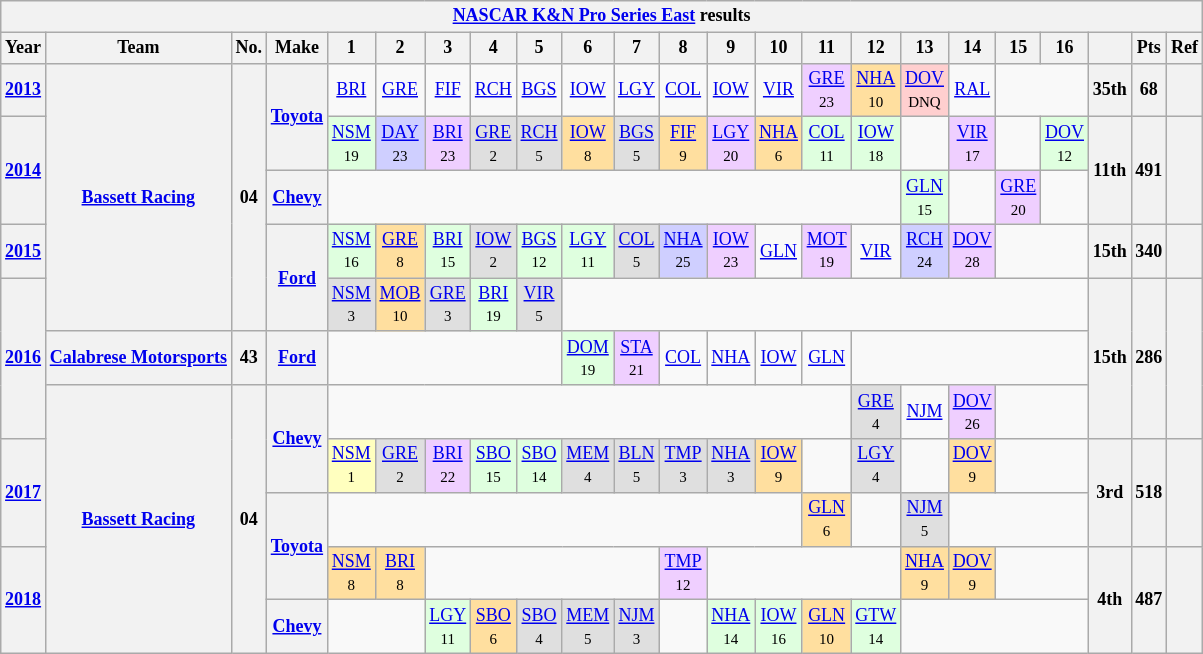<table class="wikitable" style="text-align:center; font-size:75%">
<tr>
<th colspan=45><a href='#'>NASCAR K&N Pro Series East</a> results</th>
</tr>
<tr>
<th>Year</th>
<th>Team</th>
<th>No.</th>
<th>Make</th>
<th>1</th>
<th>2</th>
<th>3</th>
<th>4</th>
<th>5</th>
<th>6</th>
<th>7</th>
<th>8</th>
<th>9</th>
<th>10</th>
<th>11</th>
<th>12</th>
<th>13</th>
<th>14</th>
<th>15</th>
<th>16</th>
<th></th>
<th>Pts</th>
<th>Ref</th>
</tr>
<tr>
<th><a href='#'>2013</a></th>
<th rowspan=5><a href='#'>Bassett Racing</a></th>
<th rowspan=5>04</th>
<th rowspan=2><a href='#'>Toyota</a></th>
<td><a href='#'>BRI</a></td>
<td><a href='#'>GRE</a></td>
<td><a href='#'>FIF</a></td>
<td><a href='#'>RCH</a></td>
<td><a href='#'>BGS</a></td>
<td><a href='#'>IOW</a></td>
<td><a href='#'>LGY</a></td>
<td><a href='#'>COL</a></td>
<td><a href='#'>IOW</a></td>
<td><a href='#'>VIR</a></td>
<td style="background:#EFCFFF;"><a href='#'>GRE</a><br><small>23</small></td>
<td style="background:#FFDF9F;"><a href='#'>NHA</a><br><small>10</small></td>
<td style="background:#FFCFCF;"><a href='#'>DOV</a><br><small>DNQ</small></td>
<td><a href='#'>RAL</a></td>
<td colspan=2></td>
<th>35th</th>
<th>68</th>
<th></th>
</tr>
<tr>
<th rowspan=2><a href='#'>2014</a></th>
<td style="background:#DFFFDF;"><a href='#'>NSM</a><br><small>19</small></td>
<td style="background:#CFCFFF;"><a href='#'>DAY</a><br><small>23</small></td>
<td style="background:#EFCFFF;"><a href='#'>BRI</a><br><small>23</small></td>
<td style="background:#DFDFDF;"><a href='#'>GRE</a><br><small>2</small></td>
<td style="background:#DFDFDF;"><a href='#'>RCH</a><br><small>5</small></td>
<td style="background:#FFDF9F;"><a href='#'>IOW</a><br><small>8</small></td>
<td style="background:#DFDFDF;"><a href='#'>BGS</a><br><small>5</small></td>
<td style="background:#FFDF9F;"><a href='#'>FIF</a><br><small>9</small></td>
<td style="background:#EFCFFF;"><a href='#'>LGY</a><br><small>20</small></td>
<td style="background:#FFDF9F;"><a href='#'>NHA</a><br><small>6</small></td>
<td style="background:#DFFFDF;"><a href='#'>COL</a><br><small>11</small></td>
<td style="background:#DFFFDF;"><a href='#'>IOW</a><br><small>18</small></td>
<td></td>
<td style="background:#EFCFFF;"><a href='#'>VIR</a><br><small>17</small></td>
<td></td>
<td style="background:#DFFFDF;"><a href='#'>DOV</a><br><small>12</small></td>
<th rowspan=2>11th</th>
<th rowspan=2>491</th>
<th rowspan=2></th>
</tr>
<tr>
<th><a href='#'>Chevy</a></th>
<td colspan=12></td>
<td style="background:#DFFFDF;"><a href='#'>GLN</a><br><small>15</small></td>
<td></td>
<td style="background:#EFCFFF;"><a href='#'>GRE</a><br><small>20</small></td>
<td></td>
</tr>
<tr>
<th><a href='#'>2015</a></th>
<th rowspan=2><a href='#'>Ford</a></th>
<td style="background:#DFFFDF;"><a href='#'>NSM</a><br><small>16</small></td>
<td style="background:#FFDF9F;"><a href='#'>GRE</a><br><small>8</small></td>
<td style="background:#DFFFDF;"><a href='#'>BRI</a><br><small>15</small></td>
<td style="background:#DFDFDF;"><a href='#'>IOW</a><br><small>2</small></td>
<td style="background:#DFFFDF;"><a href='#'>BGS</a><br><small>12</small></td>
<td style="background:#DFFFDF;"><a href='#'>LGY</a><br><small>11</small></td>
<td style="background:#DFDFDF;"><a href='#'>COL</a><br><small>5</small></td>
<td style="background:#CFCFFF;"><a href='#'>NHA</a><br><small>25</small></td>
<td style="background:#EFCFFF;"><a href='#'>IOW</a><br><small>23</small></td>
<td><a href='#'>GLN</a></td>
<td style="background:#EFCFFF;"><a href='#'>MOT</a><br><small>19</small></td>
<td><a href='#'>VIR</a></td>
<td style="background:#CFCFFF;"><a href='#'>RCH</a><br><small>24</small></td>
<td style="background:#EFCFFF;"><a href='#'>DOV</a><br><small>28</small></td>
<td colspan=2></td>
<th>15th</th>
<th>340</th>
<th></th>
</tr>
<tr>
<th rowspan=3><a href='#'>2016</a></th>
<td style="background:#DFDFDF;"><a href='#'>NSM</a><br><small>3</small></td>
<td style="background:#FFDF9F;"><a href='#'>MOB</a><br><small>10</small></td>
<td style="background:#DFDFDF;"><a href='#'>GRE</a><br><small>3</small></td>
<td style="background:#DFFFDF;"><a href='#'>BRI</a><br><small>19</small></td>
<td style="background:#DFDFDF;"><a href='#'>VIR</a><br><small>5</small></td>
<td colspan=11></td>
<th rowspan=3>15th</th>
<th rowspan=3>286</th>
<th rowspan=3></th>
</tr>
<tr>
<th><a href='#'>Calabrese Motorsports</a></th>
<th>43</th>
<th><a href='#'>Ford</a></th>
<td colspan=5></td>
<td style="background:#DFFFDF;"><a href='#'>DOM</a><br><small>19</small></td>
<td style="background:#EFCFFF;"><a href='#'>STA</a><br><small>21</small></td>
<td><a href='#'>COL</a></td>
<td><a href='#'>NHA</a></td>
<td><a href='#'>IOW</a></td>
<td><a href='#'>GLN</a></td>
<td colspan=5></td>
</tr>
<tr>
<th rowspan=5><a href='#'>Bassett Racing</a></th>
<th rowspan=5>04</th>
<th rowspan=2><a href='#'>Chevy</a></th>
<td colspan=11></td>
<td style="background:#DFDFDF;"><a href='#'>GRE</a><br><small>4</small></td>
<td><a href='#'>NJM</a></td>
<td style="background:#EFCFFF;"><a href='#'>DOV</a><br><small>26</small></td>
<td colspan=2></td>
</tr>
<tr>
<th rowspan=2><a href='#'>2017</a></th>
<td style="background:#FFFFBF;"><a href='#'>NSM</a><br><small>1</small></td>
<td style="background:#DFDFDF;"><a href='#'>GRE</a><br><small>2</small></td>
<td style="background:#EFCFFF;"><a href='#'>BRI</a><br><small>22</small></td>
<td style="background:#DFFFDF;"><a href='#'>SBO</a><br><small>15</small></td>
<td style="background:#DFFFDF;"><a href='#'>SBO</a><br><small>14</small></td>
<td style="background:#DFDFDF;"><a href='#'>MEM</a><br><small>4</small></td>
<td style="background:#DFDFDF;"><a href='#'>BLN</a><br><small>5</small></td>
<td style="background:#DFDFDF;"><a href='#'>TMP</a><br><small>3</small></td>
<td style="background:#DFDFDF;"><a href='#'>NHA</a><br><small>3</small></td>
<td style="background:#FFDF9F;"><a href='#'>IOW</a><br><small>9</small></td>
<td></td>
<td style="background:#DFDFDF;"><a href='#'>LGY</a><br><small>4</small></td>
<td></td>
<td style="background:#FFDF9F;"><a href='#'>DOV</a><br><small>9</small></td>
<td colspan=2></td>
<th rowspan=2>3rd</th>
<th rowspan=2>518</th>
<th rowspan=2></th>
</tr>
<tr>
<th rowspan=2><a href='#'>Toyota</a></th>
<td colspan=10></td>
<td style="background:#FFDF9F;"><a href='#'>GLN</a><br><small>6</small></td>
<td></td>
<td style="background:#DFDFDF;"><a href='#'>NJM</a><br><small>5</small></td>
<td colspan=3></td>
</tr>
<tr>
<th rowspan=2><a href='#'>2018</a></th>
<td style="background:#FFDF9F;"><a href='#'>NSM</a><br><small>8</small></td>
<td style="background:#FFDF9F;"><a href='#'>BRI</a><br><small>8</small></td>
<td colspan=5></td>
<td style="background:#EFCFFF;"><a href='#'>TMP</a><br><small>12</small></td>
<td colspan=4></td>
<td style="background:#FFDF9F;"><a href='#'>NHA</a><br><small>9</small></td>
<td style="background:#FFDF9F;"><a href='#'>DOV</a><br><small>9</small></td>
<td colspan=2></td>
<th rowspan=2>4th</th>
<th rowspan=2>487</th>
<th rowspan=2></th>
</tr>
<tr>
<th><a href='#'>Chevy</a></th>
<td colspan=2></td>
<td style="background:#DFFFDF;"><a href='#'>LGY</a><br><small>11</small></td>
<td style="background:#FFDF9F;"><a href='#'>SBO</a><br><small>6</small></td>
<td style="background:#DFDFDF;"><a href='#'>SBO</a><br><small>4</small></td>
<td style="background:#DFDFDF;"><a href='#'>MEM</a><br><small>5</small></td>
<td style="background:#DFDFDF;"><a href='#'>NJM</a><br><small>3</small></td>
<td></td>
<td style="background:#DFFFDF;"><a href='#'>NHA</a><br><small>14</small></td>
<td style="background:#DFFFDF;"><a href='#'>IOW</a><br><small>16</small></td>
<td style="background:#FFDF9F;"><a href='#'>GLN</a><br><small>10</small></td>
<td style="background:#DFFFDF;"><a href='#'>GTW</a><br><small>14</small></td>
<td colspan=4></td>
</tr>
</table>
